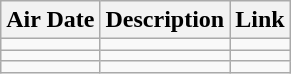<table class="wikitable sortable" style="text-align:left">
<tr>
<th>Air Date</th>
<th>Description</th>
<th>Link</th>
</tr>
<tr>
<td></td>
<td></td>
<td align=center></td>
</tr>
<tr>
<td></td>
<td></td>
<td align=center></td>
</tr>
<tr>
<td></td>
<td></td>
<td align=center></td>
</tr>
</table>
